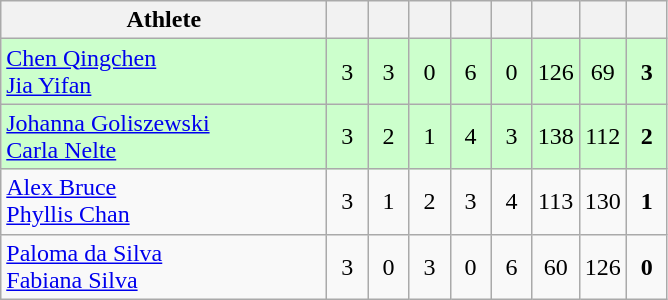<table class=wikitable style="text-align:center">
<tr>
<th width=210>Athlete</th>
<th width=20></th>
<th width=20></th>
<th width=20></th>
<th width=20></th>
<th width=20></th>
<th width=20></th>
<th width=20></th>
<th width=20></th>
</tr>
<tr bgcolor=ccffcc>
<td style="text-align:left"> <a href='#'>Chen Qingchen</a><br> <a href='#'>Jia Yifan</a></td>
<td>3</td>
<td>3</td>
<td>0</td>
<td>6</td>
<td>0</td>
<td>126</td>
<td>69</td>
<td><strong>3</strong></td>
</tr>
<tr bgcolor=ccffcc>
<td style="text-align:left"> <a href='#'>Johanna Goliszewski</a><br> <a href='#'>Carla Nelte</a></td>
<td>3</td>
<td>2</td>
<td>1</td>
<td>4</td>
<td>3</td>
<td>138</td>
<td>112</td>
<td><strong>2</strong></td>
</tr>
<tr>
<td style="text-align:left"> <a href='#'>Alex Bruce</a><br> <a href='#'>Phyllis Chan</a></td>
<td>3</td>
<td>1</td>
<td>2</td>
<td>3</td>
<td>4</td>
<td>113</td>
<td>130</td>
<td><strong>1</strong></td>
</tr>
<tr>
<td style="text-align:left"> <a href='#'>Paloma da Silva</a><br> <a href='#'>Fabiana Silva</a></td>
<td>3</td>
<td>0</td>
<td>3</td>
<td>0</td>
<td>6</td>
<td>60</td>
<td>126</td>
<td><strong>0</strong></td>
</tr>
</table>
